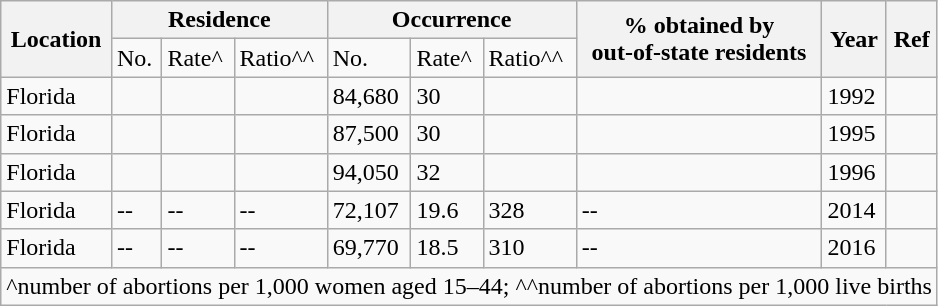<table class="wikitable">
<tr>
<th rowspan="2">Location</th>
<th colspan="3">Residence</th>
<th colspan="3">Occurrence</th>
<th rowspan="2">% obtained by<br>out-of-state residents</th>
<th rowspan="2">Year</th>
<th rowspan="2">Ref</th>
</tr>
<tr>
<td>No.</td>
<td>Rate^</td>
<td>Ratio^^</td>
<td>No.</td>
<td>Rate^</td>
<td>Ratio^^</td>
</tr>
<tr>
<td>Florida</td>
<td></td>
<td></td>
<td></td>
<td>84,680</td>
<td>30</td>
<td></td>
<td></td>
<td>1992</td>
<td></td>
</tr>
<tr>
<td>Florida</td>
<td></td>
<td></td>
<td></td>
<td>87,500</td>
<td>30</td>
<td></td>
<td></td>
<td>1995</td>
<td></td>
</tr>
<tr>
<td>Florida</td>
<td></td>
<td></td>
<td></td>
<td>94,050</td>
<td>32</td>
<td></td>
<td></td>
<td>1996</td>
<td></td>
</tr>
<tr>
<td>Florida</td>
<td>--</td>
<td>--</td>
<td>--</td>
<td>72,107</td>
<td>19.6</td>
<td>328</td>
<td>--</td>
<td>2014</td>
<td></td>
</tr>
<tr>
<td>Florida</td>
<td>--</td>
<td>--</td>
<td>--</td>
<td>69,770</td>
<td>18.5</td>
<td>310</td>
<td>--</td>
<td>2016</td>
<td></td>
</tr>
<tr>
<td colspan="10">^number of abortions per 1,000 women aged 15–44; ^^number of abortions per 1,000 live births</td>
</tr>
</table>
